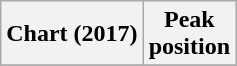<table class="wikitable sortable plainrowheaders" style="text-align:center">
<tr>
<th scope="col">Chart (2017)</th>
<th scope="col">Peak<br>position</th>
</tr>
<tr>
</tr>
</table>
